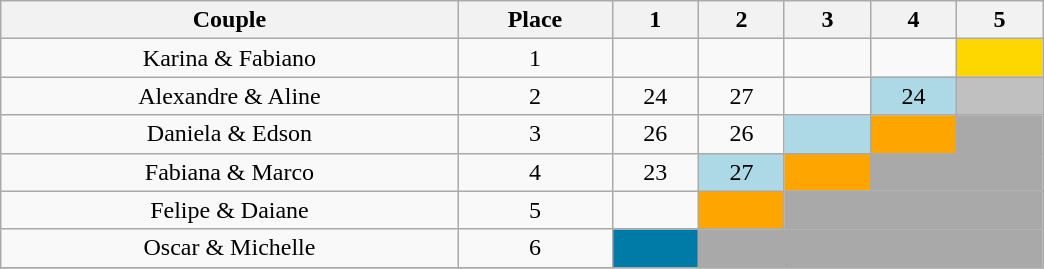<table class="wikitable sortable"  style="margin:auto; text-align:center; white-space:nowrap; width:55%;">
<tr>
<th>Couple</th>
<th>Place</th>
<th width=050>1</th>
<th width=050>2</th>
<th width=050>3</th>
<th width=050>4</th>
<th width=050>5</th>
</tr>
<tr>
<td>Karina & Fabiano</td>
<td>1</td>
<td></td>
<td></td>
<td></td>
<td></td>
<td bgcolor="FFD700"></td>
</tr>
<tr>
<td>Alexandre & Aline</td>
<td>2</td>
<td>24</td>
<td>27</td>
<td></td>
<td bgcolor="ADD8E6">24</td>
<td bgcolor="C0C0C0"><em></em></td>
</tr>
<tr>
<td>Daniela & Edson</td>
<td>3</td>
<td>26</td>
<td>26</td>
<td bgcolor="ADD8E6"><em></em></td>
<td bgcolor="FFA500"><em></em></td>
<td bgcolor="A9A9A9" colspan=1></td>
</tr>
<tr>
<td>Fabiana & Marco</td>
<td>4</td>
<td>23</td>
<td bgcolor="ADD8E6">27</td>
<td bgcolor="FFA500"><em></em></td>
<td bgcolor="A9A9A9" colspan=2></td>
</tr>
<tr>
<td>Felipe & Daiane</td>
<td>5</td>
<td><em></em></td>
<td bgcolor="FFA500"><em></em></td>
<td bgcolor="A9A9A9" colspan=3></td>
</tr>
<tr>
<td>Oscar & Michelle</td>
<td>6</td>
<td bgcolor="007BA7"></td>
<td bgcolor="A9A9A9" colspan=4></td>
</tr>
<tr>
</tr>
</table>
